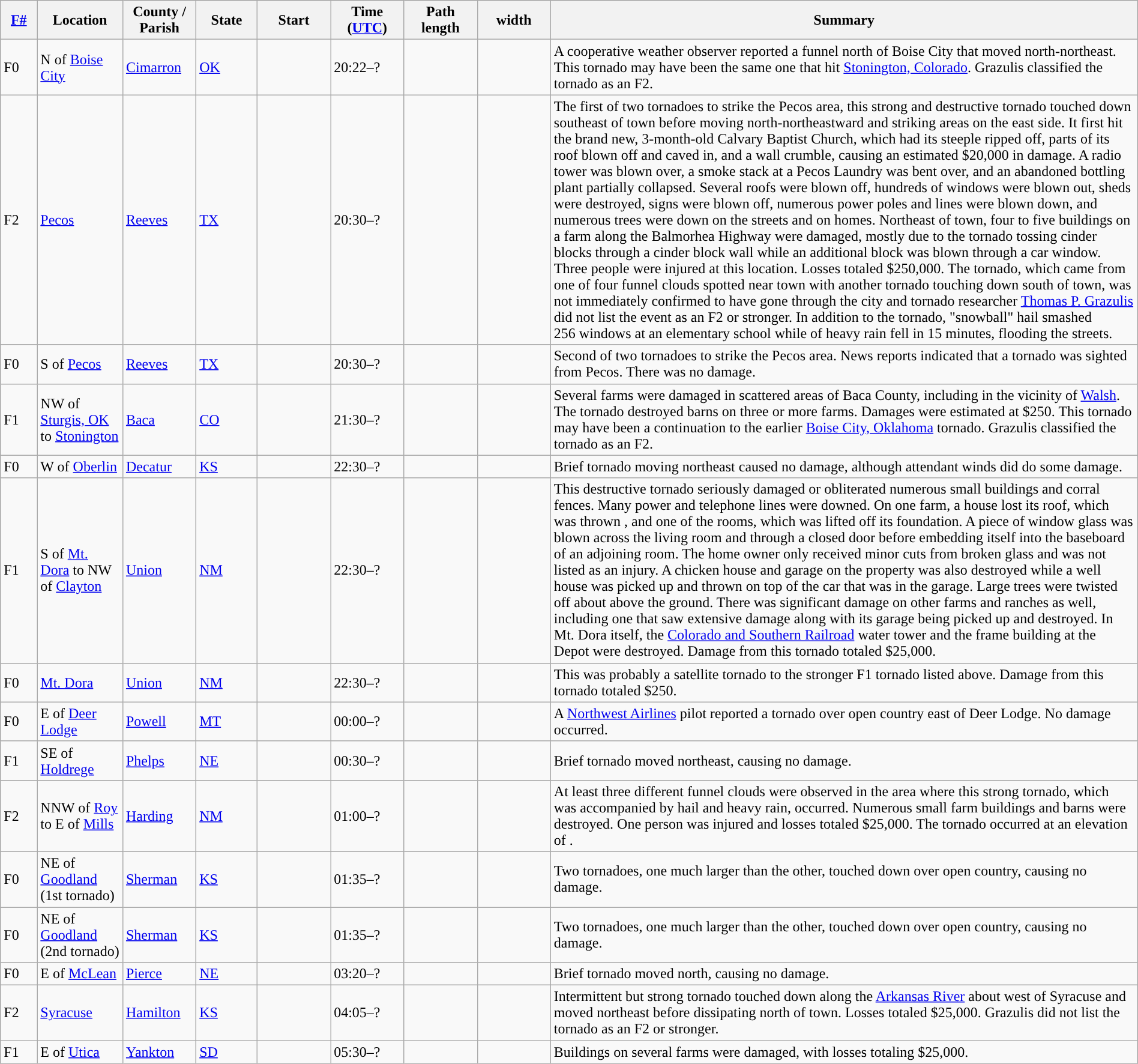<table class="wikitable sortable" style="width:100%;">
<tr>
<th scope="col"  style="width:3%; text-align:center;"><a href='#'>F#</a></th>
<th scope="col"  style="width:7%; text-align:center;" class="unsortable">Location</th>
<th scope="col"  style="width:6%; text-align:center;" class="unsortable">County / Parish</th>
<th scope="col"  style="width:5%; text-align:center;">State</th>
<th scope="col"  style="width:6%; text-align:center;">Start<br></th>
<th scope="col"  style="width:6%; text-align:center;">Time (<a href='#'>UTC</a>)</th>
<th scope="col"  style="width:6%; text-align:center;">Path length</th>
<th scope="col"  style="width:6%; text-align:center;"> width</th>
<th scope="col" class="unsortable" style="width:48%; text-align:center;">Summary</th>
</tr>
<tr>
<td>F0</td>
<td>N of <a href='#'>Boise City</a></td>
<td><a href='#'>Cimarron</a></td>
<td><a href='#'>OK</a></td>
<td></td>
<td>20:22–?</td>
<td></td>
<td></td>
<td>A cooperative weather observer reported a funnel  north of Boise City that moved north-northeast. This tornado may have been the same one that hit <a href='#'>Stonington, Colorado</a>. Grazulis classified the tornado as an F2.</td>
</tr>
<tr>
<td>F2</td>
<td><a href='#'>Pecos</a></td>
<td><a href='#'>Reeves</a></td>
<td><a href='#'>TX</a></td>
<td></td>
<td>20:30–?</td>
<td></td>
<td></td>
<td>The first of two tornadoes to strike the Pecos area, this strong and destructive tornado touched down southeast of town before moving north-northeastward and striking areas on the east side. It first hit the brand new, 3-month-old Calvary Baptist Church, which had its steeple ripped off, parts of its roof blown off and caved in, and a wall crumble, causing an estimated $20,000 in damage. A  radio tower was blown over, a smoke stack at a Pecos Laundry was bent over, and an abandoned bottling plant partially collapsed. Several roofs were blown off, hundreds of windows were blown out, sheds were destroyed, signs were blown off, numerous power poles and lines were blown down, and numerous trees were down on the streets and on homes. Northeast of town, four to five buildings on a farm along the Balmorhea Highway were damaged, mostly due to the tornado tossing  cinder blocks through a cinder block wall while an additional block was blown through a car window. Three people were injured at this location. Losses totaled $250,000. The tornado, which came from one of four funnel clouds spotted near town with another tornado touching down south of town, was not immediately confirmed to have gone through the city and tornado researcher <a href='#'>Thomas P. Grazulis</a> did not list the event as an F2 or stronger. In addition to the tornado,  "snowball" hail smashed 256 windows at an elementary school while  of heavy rain fell in 15 minutes, flooding the streets.</td>
</tr>
<tr>
<td>F0</td>
<td>S of <a href='#'>Pecos</a></td>
<td><a href='#'>Reeves</a></td>
<td><a href='#'>TX</a></td>
<td></td>
<td>20:30–?</td>
<td></td>
<td></td>
<td>Second of two tornadoes to strike the Pecos area. News reports indicated that a tornado was sighted  from Pecos. There was no damage.</td>
</tr>
<tr>
<td>F1</td>
<td>NW of <a href='#'>Sturgis, OK</a> to <a href='#'>Stonington</a></td>
<td><a href='#'>Baca</a></td>
<td><a href='#'>CO</a></td>
<td></td>
<td>21:30–?</td>
<td></td>
<td></td>
<td>Several farms were damaged in scattered areas of Baca County, including in the vicinity of <a href='#'>Walsh</a>. The tornado destroyed barns on three or more farms. Damages were estimated at $250. This tornado may have been a continuation to the earlier <a href='#'>Boise City, Oklahoma</a> tornado. Grazulis classified the tornado as an F2.</td>
</tr>
<tr>
<td>F0</td>
<td>W of <a href='#'>Oberlin</a></td>
<td><a href='#'>Decatur</a></td>
<td><a href='#'>KS</a></td>
<td></td>
<td>22:30–?</td>
<td></td>
<td></td>
<td>Brief tornado moving northeast caused no damage, although attendant  winds did do some damage.</td>
</tr>
<tr>
<td>F1</td>
<td>S of <a href='#'>Mt. Dora</a> to NW of <a href='#'>Clayton</a></td>
<td><a href='#'>Union</a></td>
<td><a href='#'>NM</a></td>
<td></td>
<td>22:30–?</td>
<td></td>
<td></td>
<td>This destructive tornado seriously damaged or obliterated numerous small buildings and corral fences. Many power and telephone lines were downed. On one farm, a house lost its roof, which was thrown , and one of the rooms, which was lifted off its foundation. A piece of window glass was blown across the living room and through a closed door before embedding itself into the baseboard of an adjoining room. The home owner only received minor cuts from broken glass and was not listed as an injury. A chicken house and garage on the property was also destroyed while a well house was picked up and thrown on top of the car that was in the garage. Large trees were twisted off about  above the ground. There was significant damage on other farms and ranches as well, including one that saw extensive damage along with its garage being picked up and destroyed. In Mt. Dora itself, the <a href='#'>Colorado and Southern Railroad</a> water tower and the frame building at the Depot were destroyed. Damage from this tornado totaled $25,000.</td>
</tr>
<tr>
<td>F0</td>
<td><a href='#'>Mt. Dora</a></td>
<td><a href='#'>Union</a></td>
<td><a href='#'>NM</a></td>
<td></td>
<td>22:30–?</td>
<td></td>
<td></td>
<td>This was probably a satellite tornado to the stronger F1 tornado listed above. Damage from this tornado totaled $250.</td>
</tr>
<tr>
<td>F0</td>
<td>E of <a href='#'>Deer Lodge</a></td>
<td><a href='#'>Powell</a></td>
<td><a href='#'>MT</a></td>
<td></td>
<td>00:00–?</td>
<td></td>
<td></td>
<td>A <a href='#'>Northwest Airlines</a> pilot reported a tornado over open country  east of Deer Lodge. No damage occurred.</td>
</tr>
<tr>
<td>F1</td>
<td>SE of <a href='#'>Holdrege</a></td>
<td><a href='#'>Phelps</a></td>
<td><a href='#'>NE</a></td>
<td></td>
<td>00:30–?</td>
<td></td>
<td></td>
<td>Brief tornado moved northeast, causing no damage.</td>
</tr>
<tr>
<td>F2</td>
<td>NNW of <a href='#'>Roy</a> to E of <a href='#'>Mills</a></td>
<td><a href='#'>Harding</a></td>
<td><a href='#'>NM</a></td>
<td></td>
<td>01:00–?</td>
<td></td>
<td></td>
<td>At least three different funnel clouds were observed in the area where this strong tornado, which was accompanied by hail and heavy rain, occurred. Numerous small farm buildings and barns were destroyed. One person was injured and losses totaled $25,000. The tornado occurred at an elevation of .</td>
</tr>
<tr>
<td>F0</td>
<td>NE of <a href='#'>Goodland</a> (1st tornado)</td>
<td><a href='#'>Sherman</a></td>
<td><a href='#'>KS</a></td>
<td></td>
<td>01:35–?</td>
<td></td>
<td></td>
<td>Two tornadoes, one much larger than the other, touched down over open country, causing no damage.</td>
</tr>
<tr>
<td>F0</td>
<td>NE of <a href='#'>Goodland</a> (2nd tornado)</td>
<td><a href='#'>Sherman</a></td>
<td><a href='#'>KS</a></td>
<td></td>
<td>01:35–?</td>
<td></td>
<td></td>
<td>Two tornadoes, one much larger than the other, touched down over open country, causing no damage.</td>
</tr>
<tr>
<td>F0</td>
<td>E of <a href='#'>McLean</a></td>
<td><a href='#'>Pierce</a></td>
<td><a href='#'>NE</a></td>
<td></td>
<td>03:20–?</td>
<td></td>
<td></td>
<td>Brief tornado moved north, causing no damage.</td>
</tr>
<tr>
<td>F2</td>
<td><a href='#'>Syracuse</a></td>
<td><a href='#'>Hamilton</a></td>
<td><a href='#'>KS</a></td>
<td></td>
<td>04:05–?</td>
<td></td>
<td></td>
<td>Intermittent but strong tornado touched down along the <a href='#'>Arkansas River</a> about  west of Syracuse and moved northeast before dissipating  north of town. Losses totaled $25,000. Grazulis did not list the tornado as an F2 or stronger.</td>
</tr>
<tr>
<td>F1</td>
<td>E of <a href='#'>Utica</a></td>
<td><a href='#'>Yankton</a></td>
<td><a href='#'>SD</a></td>
<td></td>
<td>05:30–?</td>
<td></td>
<td></td>
<td>Buildings on several farms were damaged, with losses totaling $25,000.</td>
</tr>
</table>
